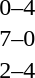<table cellspacing=1 width=70%>
<tr>
<th width=25%></th>
<th width=30%></th>
<th width=15%></th>
<th width=30%></th>
</tr>
<tr>
<td></td>
<td align=right></td>
<td align=center>0–4</td>
<td></td>
</tr>
<tr>
<td></td>
<td align=right></td>
<td align=center>7–0</td>
<td></td>
</tr>
<tr>
<td></td>
<td align=right></td>
<td align=center>2–4</td>
<td></td>
</tr>
</table>
